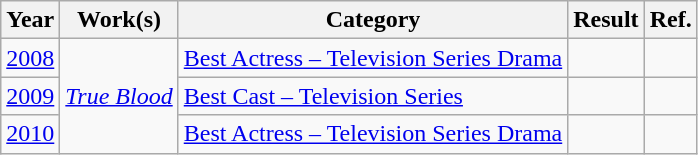<table class=wikitable>
<tr>
<th scope="col">Year</th>
<th scope="col">Work(s)</th>
<th scope="col">Category</th>
<th scope="col">Result</th>
<th scope="col">Ref.</th>
</tr>
<tr>
<td><a href='#'>2008</a></td>
<td rowspan="3"><em><a href='#'>True Blood</a></em></td>
<td><a href='#'>Best Actress – Television Series Drama</a></td>
<td></td>
<td></td>
</tr>
<tr>
<td><a href='#'>2009</a></td>
<td><a href='#'>Best Cast – Television Series</a></td>
<td></td>
<td></td>
</tr>
<tr>
<td><a href='#'>2010</a></td>
<td><a href='#'>Best Actress – Television Series Drama</a></td>
<td></td>
<td></td>
</tr>
</table>
